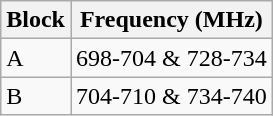<table class="wikitable sortable">
<tr>
<th>Block</th>
<th>Frequency (MHz)</th>
</tr>
<tr>
<td>A</td>
<td>698-704 & 728-734</td>
</tr>
<tr>
<td>B</td>
<td>704-710 & 734-740</td>
</tr>
</table>
